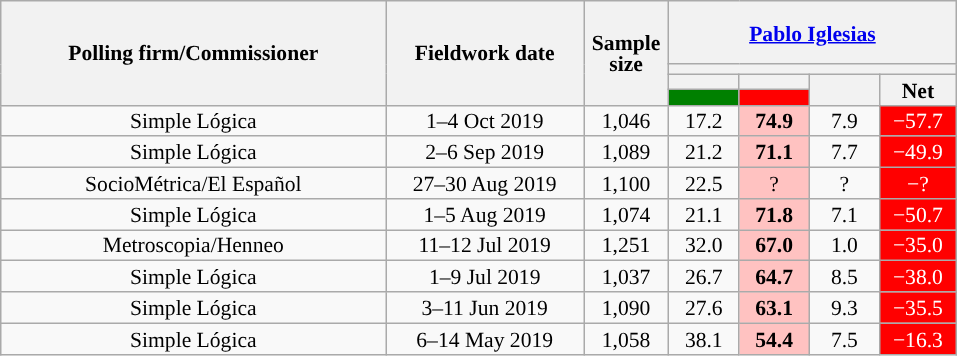<table class="wikitable collapsible collapsed" style="text-align:center; font-size:90%; line-height:14px;">
<tr style="height:42px;">
<th style="width:250px;" rowspan="4">Polling firm/Commissioner</th>
<th style="width:125px;" rowspan="4">Fieldwork date</th>
<th style="width:50px;" rowspan="4">Sample size</th>
<th style="width:185px;" colspan="4"><a href='#'>Pablo Iglesias</a><br></th>
</tr>
<tr>
<th colspan="4" style="background:"></th>
</tr>
<tr>
<th style="width:30px;"></th>
<th style="width:30px;"></th>
<th style="width:30px;" rowspan="2"></th>
<th style="width:30px;" rowspan="2">Net</th>
</tr>
<tr>
<th style="color:inherit;background:#008000;"></th>
<th style="color:inherit;background:#FF0000;"></th>
</tr>
<tr>
<td>Simple Lógica</td>
<td>1–4 Oct 2019</td>
<td>1,046</td>
<td>17.2</td>
<td style="background:#FFC2C1;"><strong>74.9</strong></td>
<td>7.9</td>
<td style="background:#FF0000; color:white;">−57.7</td>
</tr>
<tr>
<td>Simple Lógica</td>
<td>2–6 Sep 2019</td>
<td>1,089</td>
<td>21.2</td>
<td style="background:#FFC2C1;"><strong>71.1</strong></td>
<td>7.7</td>
<td style="background:#FF0000; color:white;">−49.9</td>
</tr>
<tr>
<td>SocioMétrica/El Español</td>
<td>27–30 Aug 2019</td>
<td>1,100</td>
<td>22.5</td>
<td style="background:#FFC2C1;">?</td>
<td>?</td>
<td style="background:#FF0000; color:white;">−?</td>
</tr>
<tr>
<td>Simple Lógica</td>
<td>1–5 Aug 2019</td>
<td>1,074</td>
<td>21.1</td>
<td style="background:#FFC2C1;"><strong>71.8</strong></td>
<td>7.1</td>
<td style="background:#FF0000; color:white;">−50.7</td>
</tr>
<tr>
<td>Metroscopia/Henneo</td>
<td>11–12 Jul 2019</td>
<td>1,251</td>
<td>32.0</td>
<td style="background:#FFC2C1;"><strong>67.0</strong></td>
<td>1.0</td>
<td style="background:#FF0000; color:white;">−35.0</td>
</tr>
<tr>
<td>Simple Lógica</td>
<td>1–9 Jul 2019</td>
<td>1,037</td>
<td>26.7</td>
<td style="background:#FFC2C1;"><strong>64.7</strong></td>
<td>8.5</td>
<td style="background:#FF0000; color:white;">−38.0</td>
</tr>
<tr>
<td>Simple Lógica</td>
<td>3–11 Jun 2019</td>
<td>1,090</td>
<td>27.6</td>
<td style="background:#FFC2C1;"><strong>63.1</strong></td>
<td>9.3</td>
<td style="background:#FF0000; color:white;">−35.5</td>
</tr>
<tr>
<td>Simple Lógica</td>
<td>6–14 May 2019</td>
<td>1,058</td>
<td>38.1</td>
<td style="background:#FFC2C1;"><strong>54.4</strong></td>
<td>7.5</td>
<td style="background:#FF0000; color:white;">−16.3</td>
</tr>
</table>
